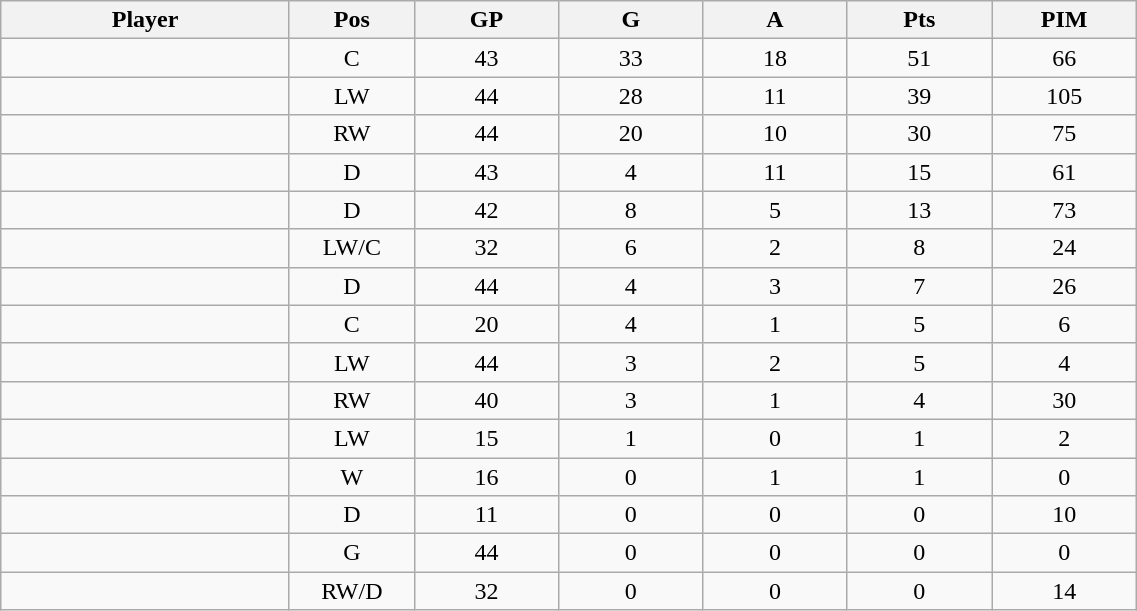<table class="wikitable sortable" width="60%">
<tr ALIGN="center">
<th bgcolor="#DDDDFF" width="10%">Player</th>
<th bgcolor="#DDDDFF" width="3%" title="Position">Pos</th>
<th bgcolor="#DDDDFF" width="5%" title="Games played">GP</th>
<th bgcolor="#DDDDFF" width="5%" title="Goals">G</th>
<th bgcolor="#DDDDFF" width="5%" title="Assists">A</th>
<th bgcolor="#DDDDFF" width="5%" title="Points">Pts</th>
<th bgcolor="#DDDDFF" width="5%" title="Penalties in Minutes">PIM</th>
</tr>
<tr align="center">
<td align="right"></td>
<td>C</td>
<td>43</td>
<td>33</td>
<td>18</td>
<td>51</td>
<td>66</td>
</tr>
<tr align="center">
<td align="right"></td>
<td>LW</td>
<td>44</td>
<td>28</td>
<td>11</td>
<td>39</td>
<td>105</td>
</tr>
<tr align="center">
<td align="right"></td>
<td>RW</td>
<td>44</td>
<td>20</td>
<td>10</td>
<td>30</td>
<td>75</td>
</tr>
<tr align="center">
<td align="right"></td>
<td>D</td>
<td>43</td>
<td>4</td>
<td>11</td>
<td>15</td>
<td>61</td>
</tr>
<tr align="center">
<td align="right"></td>
<td>D</td>
<td>42</td>
<td>8</td>
<td>5</td>
<td>13</td>
<td>73</td>
</tr>
<tr align="center">
<td align="right"></td>
<td>LW/C</td>
<td>32</td>
<td>6</td>
<td>2</td>
<td>8</td>
<td>24</td>
</tr>
<tr align="center">
<td align="right"></td>
<td>D</td>
<td>44</td>
<td>4</td>
<td>3</td>
<td>7</td>
<td>26</td>
</tr>
<tr align="center">
<td align="right"></td>
<td>C</td>
<td>20</td>
<td>4</td>
<td>1</td>
<td>5</td>
<td>6</td>
</tr>
<tr align="center">
<td align="right"></td>
<td>LW</td>
<td>44</td>
<td>3</td>
<td>2</td>
<td>5</td>
<td>4</td>
</tr>
<tr align="center">
<td align="right"></td>
<td>RW</td>
<td>40</td>
<td>3</td>
<td>1</td>
<td>4</td>
<td>30</td>
</tr>
<tr align="center">
<td align="right"></td>
<td>LW</td>
<td>15</td>
<td>1</td>
<td>0</td>
<td>1</td>
<td>2</td>
</tr>
<tr align="center">
<td align="right"></td>
<td>W</td>
<td>16</td>
<td>0</td>
<td>1</td>
<td>1</td>
<td>0</td>
</tr>
<tr align="center">
<td align="right"></td>
<td>D</td>
<td>11</td>
<td>0</td>
<td>0</td>
<td>0</td>
<td>10</td>
</tr>
<tr align="center">
<td align="right"></td>
<td>G</td>
<td>44</td>
<td>0</td>
<td>0</td>
<td>0</td>
<td>0</td>
</tr>
<tr align="center">
<td align="right"></td>
<td>RW/D</td>
<td>32</td>
<td>0</td>
<td>0</td>
<td>0</td>
<td>14</td>
</tr>
</table>
